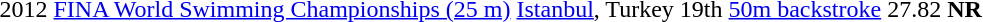<table>
<tr>
<td>2012</td>
<td><a href='#'>FINA World Swimming Championships (25 m)</a></td>
<td><a href='#'>Istanbul</a>, Turkey</td>
<td bgcolor=>19th</td>
<td><a href='#'>50m backstroke</a></td>
<td>27.82 <strong>NR</strong></td>
</tr>
</table>
